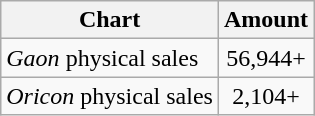<table class="wikitable">
<tr>
<th>Chart</th>
<th>Amount</th>
</tr>
<tr>
<td><em>Gaon</em> physical sales</td>
<td style="text-align:center;">56,944+</td>
</tr>
<tr>
<td><em>Oricon</em> physical sales</td>
<td style="text-align:center;">2,104+</td>
</tr>
</table>
